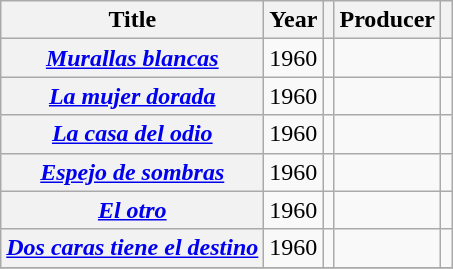<table class="wikitable plainrowheaders sortable">
<tr>
<th scope="col">Title</th>
<th scope="col">Year</th>
<th scope="col" class="unsortable"></th>
<th scope="col" class="unsortable">Producer</th>
<th scope="col" class="unsortable"></th>
</tr>
<tr>
<th scope=row><em><a href='#'>Murallas blancas</a></em></th>
<td>1960</td>
<td style="text-align:center;"></td>
<td style="text-align:center;"></td>
<td style="text-align:center;"></td>
</tr>
<tr>
<th scope=row><em><a href='#'>La mujer dorada</a></em></th>
<td>1960</td>
<td style="text-align:center;"></td>
<td style="text-align:center;"></td>
<td style="text-align:center;"></td>
</tr>
<tr>
<th scope=row><em><a href='#'>La casa del odio</a></em></th>
<td>1960</td>
<td style="text-align:center;"></td>
<td style="text-align:center;"></td>
<td style="text-align:center;"></td>
</tr>
<tr>
<th scope=row><em><a href='#'>Espejo de sombras</a></em></th>
<td>1960</td>
<td style="text-align:center;"></td>
<td style="text-align:center;"></td>
<td style="text-align:center;"></td>
</tr>
<tr>
<th scope=row><em><a href='#'>El otro</a></em></th>
<td>1960</td>
<td style="text-align:center;"></td>
<td style="text-align:center;"></td>
<td style="text-align:center;"></td>
</tr>
<tr>
<th scope=row><em><a href='#'>Dos caras tiene el destino</a></em></th>
<td>1960</td>
<td style="text-align:center;"></td>
<td style="text-align:center;"></td>
<td style="text-align:center;"></td>
</tr>
<tr>
</tr>
</table>
